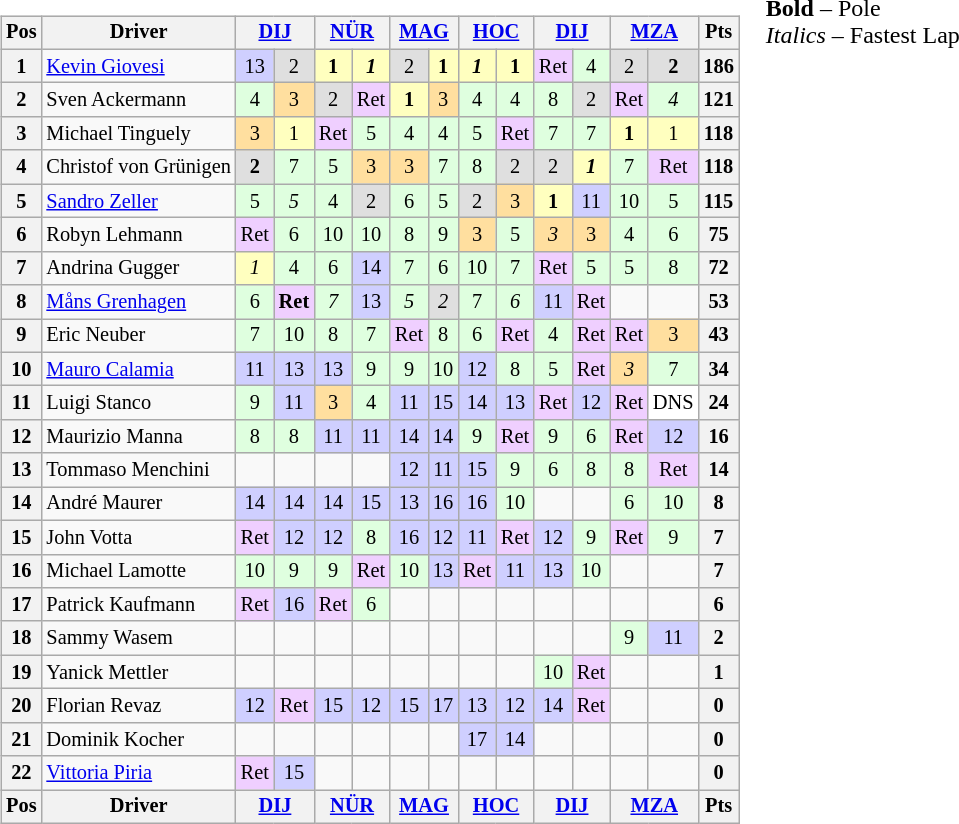<table>
<tr>
<td><br><table class="wikitable" style="font-size: 85%; text-align:center">
<tr valign="top">
<th valign="middle">Pos</th>
<th valign="middle">Driver</th>
<th colspan=2><a href='#'>DIJ</a><br></th>
<th colspan=2><a href='#'>NÜR</a><br></th>
<th colspan=2><a href='#'>MAG</a><br></th>
<th colspan=2><a href='#'>HOC</a><br></th>
<th colspan=2><a href='#'>DIJ</a><br></th>
<th colspan=2><a href='#'>MZA</a><br></th>
<th valign="middle">Pts</th>
</tr>
<tr>
<th>1</th>
<td align=left> <a href='#'>Kevin Giovesi</a></td>
<td style="background:#CFCFFF;">13</td>
<td style="background:#DFDFDF;">2</td>
<td style="background:#FFFFBF;"><strong>1</strong></td>
<td style="background:#FFFFBF;"><strong><em>1</em></strong></td>
<td style="background:#DFDFDF;">2</td>
<td style="background:#FFFFBF;"><strong>1</strong></td>
<td style="background:#FFFFBF;"><strong><em>1</em></strong></td>
<td style="background:#FFFFBF;"><strong>1</strong></td>
<td style="background:#EFCFFF;">Ret</td>
<td style="background:#DFFFDF;">4</td>
<td style="background:#DFDFDF;">2</td>
<td style="background:#DFDFDF;"><strong>2</strong></td>
<th>186</th>
</tr>
<tr>
<th>2</th>
<td align=left> Sven Ackermann</td>
<td style="background:#DFFFDF;">4</td>
<td style="background:#FFDF9F;">3</td>
<td style="background:#DFDFDF;">2</td>
<td style="background:#EFCFFF;">Ret</td>
<td style="background:#FFFFBF;"><strong>1</strong></td>
<td style="background:#FFDF9F;">3</td>
<td style="background:#DFFFDF;">4</td>
<td style="background:#DFFFDF;">4</td>
<td style="background:#DFFFDF;">8</td>
<td style="background:#DFDFDF;">2</td>
<td style="background:#EFCFFF;">Ret</td>
<td style="background:#DFFFDF;"><em>4</em></td>
<th>121</th>
</tr>
<tr>
<th>3</th>
<td align=left> Michael Tinguely</td>
<td style="background:#FFDF9F;">3</td>
<td style="background:#FFFFBF;">1</td>
<td style="background:#EFCFFF;">Ret</td>
<td style="background:#DFFFDF;">5</td>
<td style="background:#DFFFDF;">4</td>
<td style="background:#DFFFDF;">4</td>
<td style="background:#DFFFDF;">5</td>
<td style="background:#EFCFFF;">Ret</td>
<td style="background:#DFFFDF;">7</td>
<td style="background:#DFFFDF;">7</td>
<td style="background:#FFFFBF;"><strong>1</strong></td>
<td style="background:#FFFFBF;">1</td>
<th>118</th>
</tr>
<tr>
<th>4</th>
<td align=left> Christof von Grünigen</td>
<td style="background:#DFDFDF;"><strong>2</strong></td>
<td style="background:#DFFFDF;">7</td>
<td style="background:#DFFFDF;">5</td>
<td style="background:#FFDF9F;">3</td>
<td style="background:#FFDF9F;">3</td>
<td style="background:#DFFFDF;">7</td>
<td style="background:#DFFFDF;">8</td>
<td style="background:#DFDFDF;">2</td>
<td style="background:#DFDFDF;">2</td>
<td style="background:#FFFFBF;"><strong><em>1</em></strong></td>
<td style="background:#DFFFDF;">7</td>
<td style="background:#EFCFFF;">Ret</td>
<th>118</th>
</tr>
<tr>
<th>5</th>
<td align=left> <a href='#'>Sandro Zeller</a></td>
<td style="background:#DFFFDF;">5</td>
<td style="background:#DFFFDF;"><em>5</em></td>
<td style="background:#DFFFDF;">4</td>
<td style="background:#DFDFDF;">2</td>
<td style="background:#DFFFDF;">6</td>
<td style="background:#DFFFDF;">5</td>
<td style="background:#DFDFDF;">2</td>
<td style="background:#FFDF9F;">3</td>
<td style="background:#FFFFBF;"><strong>1</strong></td>
<td style="background:#CFCFFF;">11</td>
<td style="background:#DFFFDF;">10</td>
<td style="background:#DFFFDF;">5</td>
<th>115</th>
</tr>
<tr>
<th>6</th>
<td align=left> Robyn Lehmann</td>
<td style="background:#EFCFFF;">Ret</td>
<td style="background:#DFFFDF;">6</td>
<td style="background:#DFFFDF;">10</td>
<td style="background:#DFFFDF;">10</td>
<td style="background:#DFFFDF;">8</td>
<td style="background:#DFFFDF;">9</td>
<td style="background:#FFDF9F;">3</td>
<td style="background:#DFFFDF;">5</td>
<td style="background:#FFDF9F;"><em>3</em></td>
<td style="background:#FFDF9F;">3</td>
<td style="background:#DFFFDF;">4</td>
<td style="background:#DFFFDF;">6</td>
<th>75</th>
</tr>
<tr>
<th>7</th>
<td align=left> Andrina Gugger</td>
<td style="background:#FFFFBF;"><em>1</em></td>
<td style="background:#DFFFDF;">4</td>
<td style="background:#DFFFDF;">6</td>
<td style="background:#CFCFFF;">14</td>
<td style="background:#DFFFDF;">7</td>
<td style="background:#DFFFDF;">6</td>
<td style="background:#DFFFDF;">10</td>
<td style="background:#DFFFDF;">7</td>
<td style="background:#EFCFFF;">Ret</td>
<td style="background:#DFFFDF;">5</td>
<td style="background:#DFFFDF;">5</td>
<td style="background:#DFFFDF;">8</td>
<th>72</th>
</tr>
<tr>
<th>8</th>
<td align=left> <a href='#'>Måns Grenhagen</a></td>
<td style="background:#DFFFDF;">6</td>
<td style="background:#EFCFFF;"><strong>Ret</strong></td>
<td style="background:#DFFFDF;"><em>7</em></td>
<td style="background:#CFCFFF;">13</td>
<td style="background:#DFFFDF;"><em>5</em></td>
<td style="background:#DFDFDF;"><em>2</em></td>
<td style="background:#DFFFDF;">7</td>
<td style="background:#DFFFDF;"><em>6</em></td>
<td style="background:#CFCFFF;">11</td>
<td style="background:#EFCFFF;">Ret</td>
<td></td>
<td></td>
<th>53</th>
</tr>
<tr>
<th>9</th>
<td align=left> Eric Neuber</td>
<td style="background:#DFFFDF;">7</td>
<td style="background:#DFFFDF;">10</td>
<td style="background:#DFFFDF;">8</td>
<td style="background:#DFFFDF;">7</td>
<td style="background:#EFCFFF;">Ret</td>
<td style="background:#DFFFDF;">8</td>
<td style="background:#DFFFDF;">6</td>
<td style="background:#EFCFFF;">Ret</td>
<td style="background:#DFFFDF;">4</td>
<td style="background:#EFCFFF;">Ret</td>
<td style="background:#EFCFFF;">Ret</td>
<td style="background:#FFDF9F;">3</td>
<th>43</th>
</tr>
<tr>
<th>10</th>
<td align=left> <a href='#'>Mauro Calamia</a></td>
<td style="background:#CFCFFF;">11</td>
<td style="background:#CFCFFF;">13</td>
<td style="background:#CFCFFF;">13</td>
<td style="background:#DFFFDF;">9</td>
<td style="background:#DFFFDF;">9</td>
<td style="background:#DFFFDF;">10</td>
<td style="background:#CFCFFF;">12</td>
<td style="background:#DFFFDF;">8</td>
<td style="background:#DFFFDF;">5</td>
<td style="background:#EFCFFF;">Ret</td>
<td style="background:#FFDF9F;"><em>3</em></td>
<td style="background:#DFFFDF;">7</td>
<th>34</th>
</tr>
<tr>
<th>11</th>
<td align=left> Luigi Stanco</td>
<td style="background:#DFFFDF;">9</td>
<td style="background:#CFCFFF;">11</td>
<td style="background:#FFDF9F;">3</td>
<td style="background:#DFFFDF;">4</td>
<td style="background:#CFCFFF;">11</td>
<td style="background:#CFCFFF;">15</td>
<td style="background:#CFCFFF;">14</td>
<td style="background:#CFCFFF;">13</td>
<td style="background:#EFCFFF;">Ret</td>
<td style="background:#CFCFFF;">12</td>
<td style="background:#EFCFFF;">Ret</td>
<td style="background:#FFFFFF;">DNS</td>
<th>24</th>
</tr>
<tr>
<th>12</th>
<td align=left> Maurizio Manna</td>
<td style="background:#DFFFDF;">8</td>
<td style="background:#DFFFDF;">8</td>
<td style="background:#CFCFFF;">11</td>
<td style="background:#CFCFFF;">11</td>
<td style="background:#CFCFFF;">14</td>
<td style="background:#CFCFFF;">14</td>
<td style="background:#DFFFDF;">9</td>
<td style="background:#EFCFFF;">Ret</td>
<td style="background:#DFFFDF;">9</td>
<td style="background:#DFFFDF;">6</td>
<td style="background:#EFCFFF;">Ret</td>
<td style="background:#CFCFFF;">12</td>
<th>16</th>
</tr>
<tr>
<th>13</th>
<td align=left> Tommaso Menchini</td>
<td></td>
<td></td>
<td></td>
<td></td>
<td style="background:#CFCFFF;">12</td>
<td style="background:#CFCFFF;">11</td>
<td style="background:#CFCFFF;">15</td>
<td style="background:#DFFFDF;">9</td>
<td style="background:#DFFFDF;">6</td>
<td style="background:#DFFFDF;">8</td>
<td style="background:#DFFFDF;">8</td>
<td style="background:#EFCFFF;">Ret</td>
<th>14</th>
</tr>
<tr>
<th>14</th>
<td align=left> André Maurer</td>
<td style="background:#CFCFFF;">14</td>
<td style="background:#CFCFFF;">14</td>
<td style="background:#CFCFFF;">14</td>
<td style="background:#CFCFFF;">15</td>
<td style="background:#CFCFFF;">13</td>
<td style="background:#CFCFFF;">16</td>
<td style="background:#CFCFFF;">16</td>
<td style="background:#DFFFDF;">10</td>
<td></td>
<td></td>
<td style="background:#DFFFDF;">6</td>
<td style="background:#DFFFDF;">10</td>
<th>8</th>
</tr>
<tr>
<th>15</th>
<td align=left> John Votta</td>
<td style="background:#EFCFFF;">Ret</td>
<td style="background:#CFCFFF;">12</td>
<td style="background:#CFCFFF;">12</td>
<td style="background:#DFFFDF;">8</td>
<td style="background:#CFCFFF;">16</td>
<td style="background:#CFCFFF;">12</td>
<td style="background:#CFCFFF;">11</td>
<td style="background:#EFCFFF;">Ret</td>
<td style="background:#CFCFFF;">12</td>
<td style="background:#DFFFDF;">9</td>
<td style="background:#EFCFFF;">Ret</td>
<td style="background:#DFFFDF;">9</td>
<th>7</th>
</tr>
<tr>
<th>16</th>
<td align=left> Michael Lamotte</td>
<td style="background:#DFFFDF;">10</td>
<td style="background:#DFFFDF;">9</td>
<td style="background:#DFFFDF;">9</td>
<td style="background:#EFCFFF;">Ret</td>
<td style="background:#DFFFDF;">10</td>
<td style="background:#CFCFFF;">13</td>
<td style="background:#EFCFFF;">Ret</td>
<td style="background:#CFCFFF;">11</td>
<td style="background:#CFCFFF;">13</td>
<td style="background:#DFFFDF;">10</td>
<td></td>
<td></td>
<th>7</th>
</tr>
<tr>
<th>17</th>
<td align=left> Patrick Kaufmann</td>
<td style="background:#EFCFFF;">Ret</td>
<td style="background:#CFCFFF;">16</td>
<td style="background:#EFCFFF;">Ret</td>
<td style="background:#DFFFDF;">6</td>
<td></td>
<td></td>
<td></td>
<td></td>
<td></td>
<td></td>
<td></td>
<td></td>
<th>6</th>
</tr>
<tr>
<th>18</th>
<td align=left> Sammy Wasem</td>
<td></td>
<td></td>
<td></td>
<td></td>
<td></td>
<td></td>
<td></td>
<td></td>
<td></td>
<td></td>
<td style="background:#DFFFDF;">9</td>
<td style="background:#CFCFFF;">11</td>
<th>2</th>
</tr>
<tr>
<th>19</th>
<td align=left> Yanick Mettler</td>
<td></td>
<td></td>
<td></td>
<td></td>
<td></td>
<td></td>
<td></td>
<td></td>
<td style="background:#DFFFDF;">10</td>
<td style="background:#EFCFFF;">Ret</td>
<td></td>
<td></td>
<th>1</th>
</tr>
<tr>
<th>20</th>
<td align=left> Florian Revaz</td>
<td style="background:#CFCFFF;">12</td>
<td style="background:#EFCFFF;">Ret</td>
<td style="background:#CFCFFF;">15</td>
<td style="background:#CFCFFF;">12</td>
<td style="background:#CFCFFF;">15</td>
<td style="background:#CFCFFF;">17</td>
<td style="background:#CFCFFF;">13</td>
<td style="background:#CFCFFF;">12</td>
<td style="background:#CFCFFF;">14</td>
<td style="background:#EFCFFF;">Ret</td>
<td></td>
<td></td>
<th>0</th>
</tr>
<tr>
<th>21</th>
<td align=left> Dominik Kocher</td>
<td></td>
<td></td>
<td></td>
<td></td>
<td></td>
<td></td>
<td style="background:#CFCFFF;">17</td>
<td style="background:#CFCFFF;">14</td>
<td></td>
<td></td>
<td></td>
<td></td>
<th>0</th>
</tr>
<tr>
<th>22</th>
<td align=left> <a href='#'>Vittoria Piria</a></td>
<td style="background:#EFCFFF;">Ret</td>
<td style="background:#CFCFFF;">15</td>
<td></td>
<td></td>
<td></td>
<td></td>
<td></td>
<td></td>
<td></td>
<td></td>
<td></td>
<td></td>
<th>0</th>
</tr>
<tr valign="top">
<th valign="middle">Pos</th>
<th valign="middle">Driver</th>
<th colspan=2><a href='#'>DIJ</a><br></th>
<th colspan=2><a href='#'>NÜR</a><br></th>
<th colspan=2><a href='#'>MAG</a><br></th>
<th colspan=2><a href='#'>HOC</a><br></th>
<th colspan=2><a href='#'>DIJ</a><br></th>
<th colspan=2><a href='#'>MZA</a><br></th>
<th valign="middle">Pts</th>
</tr>
</table>
</td>
<td valign="top"><br>
<span><strong>Bold</strong> – Pole<br><em>Italics</em> – Fastest Lap</span></td>
</tr>
</table>
